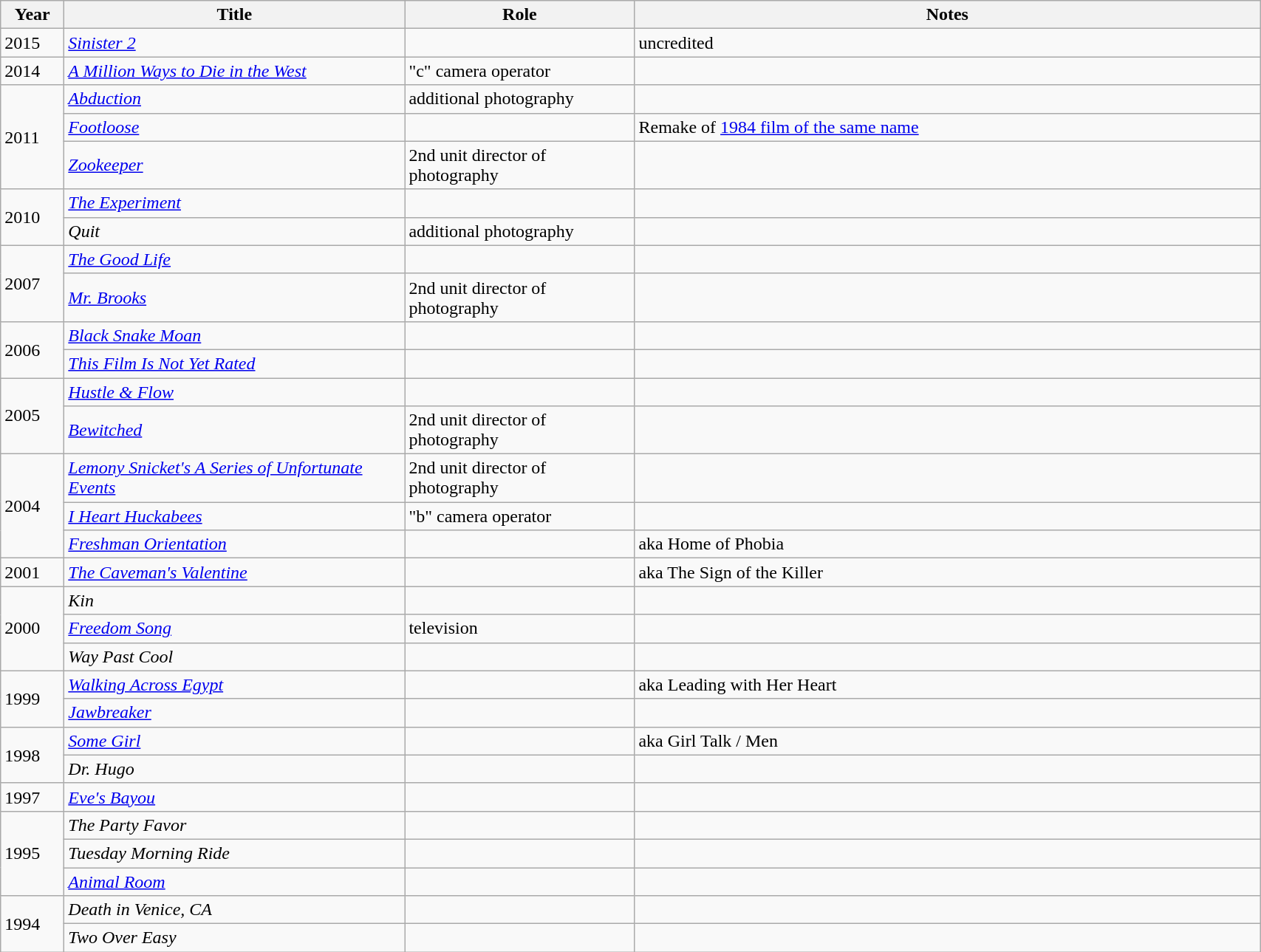<table class="wikitable sortable" style="width:90%;">
<tr>
<th style="width:50px;">Year</th>
<th style="width:300px;">Title</th>
<th style="width:200px;">Role</th>
<th class="unsortable">Notes</th>
</tr>
<tr>
<td>2015</td>
<td><em><a href='#'>Sinister 2</a></em></td>
<td></td>
<td>uncredited</td>
</tr>
<tr>
<td>2014</td>
<td><em><a href='#'>A Million Ways to Die in the West</a></em></td>
<td>"c" camera operator</td>
<td></td>
</tr>
<tr>
<td rowspan="3">2011</td>
<td><em><a href='#'>Abduction</a></em></td>
<td>additional photography</td>
<td></td>
</tr>
<tr>
<td><em><a href='#'>Footloose</a></em></td>
<td></td>
<td>Remake of <a href='#'>1984 film of the same name</a></td>
</tr>
<tr>
<td><em><a href='#'>Zookeeper</a></em></td>
<td>2nd unit director of photography</td>
<td></td>
</tr>
<tr>
<td rowspan="2">2010</td>
<td><em><a href='#'>The Experiment</a></em></td>
<td></td>
<td></td>
</tr>
<tr>
<td><em>Quit</em></td>
<td>additional photography</td>
<td></td>
</tr>
<tr>
<td rowspan="2">2007</td>
<td><em><a href='#'>The Good Life</a></em></td>
<td></td>
<td></td>
</tr>
<tr>
<td><em><a href='#'>Mr. Brooks</a></em></td>
<td>2nd unit director of photography</td>
<td></td>
</tr>
<tr>
<td rowspan="2">2006</td>
<td><em><a href='#'>Black Snake Moan</a></em></td>
<td></td>
<td></td>
</tr>
<tr>
<td><em><a href='#'>This Film Is Not Yet Rated</a></em></td>
<td></td>
<td></td>
</tr>
<tr>
<td rowspan="2">2005</td>
<td><em><a href='#'>Hustle & Flow</a></em></td>
<td></td>
<td></td>
</tr>
<tr>
<td><em><a href='#'>Bewitched</a></em></td>
<td>2nd unit director of photography</td>
<td></td>
</tr>
<tr>
<td rowspan="3">2004</td>
<td><em><a href='#'>Lemony Snicket's A Series of Unfortunate Events</a></em></td>
<td>2nd unit director of photography</td>
<td></td>
</tr>
<tr>
<td><em><a href='#'>I Heart Huckabees</a></em></td>
<td>"b" camera operator</td>
<td></td>
</tr>
<tr>
<td><em><a href='#'>Freshman Orientation</a></em></td>
<td></td>
<td>aka Home of Phobia</td>
</tr>
<tr>
<td>2001</td>
<td><em><a href='#'>The Caveman's Valentine</a></em></td>
<td></td>
<td>aka The Sign of the Killer</td>
</tr>
<tr>
<td rowspan="3">2000</td>
<td><em>Kin</em></td>
<td></td>
<td></td>
</tr>
<tr>
<td><em><a href='#'>Freedom Song</a></em></td>
<td>television</td>
<td></td>
</tr>
<tr>
<td><em>Way Past Cool</em></td>
<td></td>
<td></td>
</tr>
<tr>
<td rowspan="2">1999</td>
<td><em><a href='#'>Walking Across Egypt</a></em></td>
<td></td>
<td>aka Leading with Her Heart</td>
</tr>
<tr>
<td><em><a href='#'>Jawbreaker</a></em></td>
<td></td>
<td></td>
</tr>
<tr>
<td rowspan="2">1998</td>
<td><em><a href='#'>Some Girl</a></em></td>
<td></td>
<td>aka Girl Talk / Men</td>
</tr>
<tr>
<td><em>Dr. Hugo</em></td>
<td></td>
<td></td>
</tr>
<tr>
<td>1997</td>
<td><em><a href='#'>Eve's Bayou</a></em></td>
<td></td>
<td></td>
</tr>
<tr>
<td rowspan="3">1995</td>
<td><em>The Party Favor</em></td>
<td></td>
<td></td>
</tr>
<tr>
<td><em>Tuesday Morning Ride</em></td>
<td></td>
<td></td>
</tr>
<tr>
<td><em><a href='#'>Animal Room</a></em></td>
<td></td>
<td></td>
</tr>
<tr>
<td rowspan="2">1994</td>
<td><em>Death in Venice, CA</em></td>
<td></td>
<td></td>
</tr>
<tr>
<td><em>Two Over Easy</em></td>
<td></td>
<td></td>
</tr>
</table>
